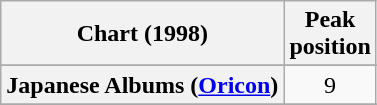<table class="wikitable sortable plainrowheaders">
<tr>
<th scope="col">Chart (1998)</th>
<th scope="col">Peak<br>position</th>
</tr>
<tr>
</tr>
<tr>
</tr>
<tr>
</tr>
<tr>
<th scope="row">Japanese Albums (<a href='#'>Oricon</a>)</th>
<td align="center">9</td>
</tr>
<tr>
</tr>
<tr>
</tr>
<tr>
</tr>
<tr>
</tr>
</table>
